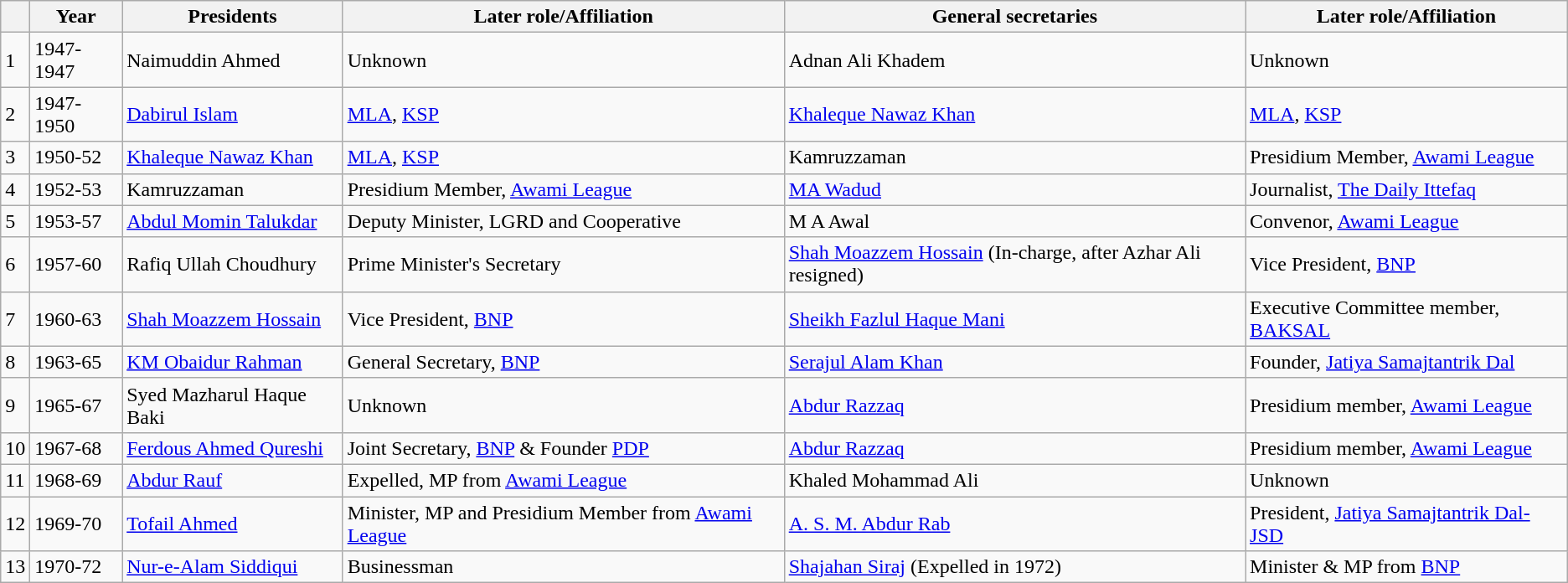<table class="wikitable" style="text-align:left">
<tr>
<th></th>
<th>Year</th>
<th>Presidents</th>
<th>Later role/Affiliation</th>
<th>General secretaries</th>
<th>Later role/Affiliation</th>
</tr>
<tr>
<td align="left">1</td>
<td>1947-1947</td>
<td>Naimuddin Ahmed</td>
<td>Unknown</td>
<td>Adnan Ali Khadem</td>
<td>Unknown</td>
</tr>
<tr>
<td align="left">2</td>
<td>1947-1950</td>
<td><a href='#'>Dabirul Islam</a></td>
<td><a href='#'>MLA</a>, <a href='#'>KSP</a></td>
<td><a href='#'>Khaleque Nawaz Khan</a></td>
<td><a href='#'>MLA</a>, <a href='#'>KSP</a></td>
</tr>
<tr>
<td align="left">3</td>
<td>1950-52</td>
<td><a href='#'>Khaleque Nawaz Khan</a></td>
<td><a href='#'>MLA</a>, <a href='#'>KSP</a></td>
<td>Kamruzzaman</td>
<td>Presidium Member, <a href='#'>Awami League</a></td>
</tr>
<tr>
<td align="left">4</td>
<td>1952-53</td>
<td>Kamruzzaman</td>
<td>Presidium Member, <a href='#'>Awami League</a></td>
<td><a href='#'>MA Wadud</a></td>
<td>Journalist, <a href='#'>The Daily Ittefaq</a></td>
</tr>
<tr>
<td align="left">5</td>
<td>1953-57</td>
<td><a href='#'>Abdul Momin Talukdar</a></td>
<td>Deputy Minister, LGRD and Cooperative</td>
<td>M A Awal</td>
<td>Convenor, <a href='#'>Awami League</a></td>
</tr>
<tr>
<td align="left">6</td>
<td>1957-60</td>
<td>Rafiq Ullah Choudhury</td>
<td>Prime Minister's Secretary</td>
<td><a href='#'>Shah Moazzem Hossain</a> (In-charge, after Azhar Ali resigned)</td>
<td>Vice President, <a href='#'>BNP</a></td>
</tr>
<tr>
<td align="left">7</td>
<td>1960-63</td>
<td><a href='#'>Shah Moazzem Hossain</a></td>
<td>Vice President, <a href='#'>BNP</a></td>
<td><a href='#'>Sheikh Fazlul Haque Mani</a></td>
<td>Executive Committee member, <a href='#'>BAKSAL</a></td>
</tr>
<tr>
<td align="left">8</td>
<td>1963-65</td>
<td><a href='#'>KM Obaidur Rahman</a></td>
<td>General Secretary, <a href='#'>BNP</a></td>
<td><a href='#'>Serajul Alam Khan</a></td>
<td>Founder, <a href='#'>Jatiya Samajtantrik Dal</a></td>
</tr>
<tr>
<td align="left">9</td>
<td>1965-67</td>
<td>Syed Mazharul Haque Baki</td>
<td>Unknown</td>
<td><a href='#'>Abdur Razzaq</a></td>
<td>Presidium member, <a href='#'>Awami League</a></td>
</tr>
<tr>
<td align="left">10</td>
<td>1967-68</td>
<td><a href='#'>Ferdous Ahmed Qureshi</a></td>
<td>Joint Secretary, <a href='#'>BNP</a> & Founder <a href='#'>PDP</a></td>
<td><a href='#'>Abdur Razzaq</a></td>
<td>Presidium member, <a href='#'>Awami League</a></td>
</tr>
<tr>
<td align="left">11</td>
<td>1968-69</td>
<td><a href='#'>Abdur Rauf</a></td>
<td>Expelled, MP from <a href='#'>Awami League</a></td>
<td>Khaled Mohammad Ali</td>
<td>Unknown</td>
</tr>
<tr>
<td align="left">12</td>
<td>1969-70</td>
<td><a href='#'>Tofail Ahmed</a></td>
<td>Minister, MP and Presidium Member from <a href='#'>Awami League</a></td>
<td><a href='#'>A. S. M. Abdur Rab</a></td>
<td>President, <a href='#'>Jatiya Samajtantrik Dal-JSD</a></td>
</tr>
<tr>
<td align="left">13</td>
<td>1970-72</td>
<td><a href='#'>Nur-e-Alam Siddiqui</a></td>
<td>Businessman</td>
<td><a href='#'>Shajahan Siraj</a> (Expelled in 1972)</td>
<td>Minister & MP from <a href='#'>BNP</a></td>
</tr>
</table>
